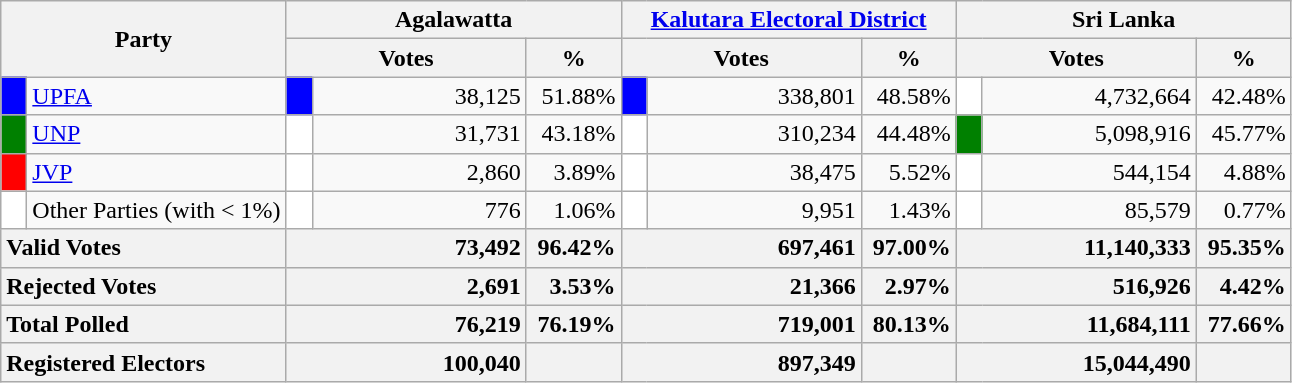<table class="wikitable">
<tr>
<th colspan="2" width="144px"rowspan="2">Party</th>
<th colspan="3" width="216px">Agalawatta</th>
<th colspan="3" width="216px"><a href='#'>Kalutara Electoral District</a></th>
<th colspan="3" width="216px">Sri Lanka</th>
</tr>
<tr>
<th colspan="2" width="144px">Votes</th>
<th>%</th>
<th colspan="2" width="144px">Votes</th>
<th>%</th>
<th colspan="2" width="144px">Votes</th>
<th>%</th>
</tr>
<tr>
<td style="background-color:blue;" width="10px"></td>
<td style="text-align:left;"><a href='#'>UPFA</a></td>
<td style="background-color:blue;" width="10px"></td>
<td style="text-align:right;">38,125</td>
<td style="text-align:right;">51.88%</td>
<td style="background-color:blue;" width="10px"></td>
<td style="text-align:right;">338,801</td>
<td style="text-align:right;">48.58%</td>
<td style="background-color:white;" width="10px"></td>
<td style="text-align:right;">4,732,664</td>
<td style="text-align:right;">42.48%</td>
</tr>
<tr>
<td style="background-color:green;" width="10px"></td>
<td style="text-align:left;"><a href='#'>UNP</a></td>
<td style="background-color:white;" width="10px"></td>
<td style="text-align:right;">31,731</td>
<td style="text-align:right;">43.18%</td>
<td style="background-color:white;" width="10px"></td>
<td style="text-align:right;">310,234</td>
<td style="text-align:right;">44.48%</td>
<td style="background-color:green;" width="10px"></td>
<td style="text-align:right;">5,098,916</td>
<td style="text-align:right;">45.77%</td>
</tr>
<tr>
<td style="background-color:red;" width="10px"></td>
<td style="text-align:left;"><a href='#'>JVP</a></td>
<td style="background-color:white;" width="10px"></td>
<td style="text-align:right;">2,860</td>
<td style="text-align:right;">3.89%</td>
<td style="background-color:white;" width="10px"></td>
<td style="text-align:right;">38,475</td>
<td style="text-align:right;">5.52%</td>
<td style="background-color:white;" width="10px"></td>
<td style="text-align:right;">544,154</td>
<td style="text-align:right;">4.88%</td>
</tr>
<tr>
<td style="background-color:white;" width="10px"></td>
<td style="text-align:left;">Other Parties (with < 1%)</td>
<td style="background-color:white;" width="10px"></td>
<td style="text-align:right;">776</td>
<td style="text-align:right;">1.06%</td>
<td style="background-color:white;" width="10px"></td>
<td style="text-align:right;">9,951</td>
<td style="text-align:right;">1.43%</td>
<td style="background-color:white;" width="10px"></td>
<td style="text-align:right;">85,579</td>
<td style="text-align:right;">0.77%</td>
</tr>
<tr>
<th colspan="2" width="144px"style="text-align:left;">Valid Votes</th>
<th style="text-align:right;"colspan="2" width="144px">73,492</th>
<th style="text-align:right;">96.42%</th>
<th style="text-align:right;"colspan="2" width="144px">697,461</th>
<th style="text-align:right;">97.00%</th>
<th style="text-align:right;"colspan="2" width="144px">11,140,333</th>
<th style="text-align:right;">95.35%</th>
</tr>
<tr>
<th colspan="2" width="144px"style="text-align:left;">Rejected Votes</th>
<th style="text-align:right;"colspan="2" width="144px">2,691</th>
<th style="text-align:right;">3.53%</th>
<th style="text-align:right;"colspan="2" width="144px">21,366</th>
<th style="text-align:right;">2.97%</th>
<th style="text-align:right;"colspan="2" width="144px">516,926</th>
<th style="text-align:right;">4.42%</th>
</tr>
<tr>
<th colspan="2" width="144px"style="text-align:left;">Total Polled</th>
<th style="text-align:right;"colspan="2" width="144px">76,219</th>
<th style="text-align:right;">76.19%</th>
<th style="text-align:right;"colspan="2" width="144px">719,001</th>
<th style="text-align:right;">80.13%</th>
<th style="text-align:right;"colspan="2" width="144px">11,684,111</th>
<th style="text-align:right;">77.66%</th>
</tr>
<tr>
<th colspan="2" width="144px"style="text-align:left;">Registered Electors</th>
<th style="text-align:right;"colspan="2" width="144px">100,040</th>
<th></th>
<th style="text-align:right;"colspan="2" width="144px">897,349</th>
<th></th>
<th style="text-align:right;"colspan="2" width="144px">15,044,490</th>
<th></th>
</tr>
</table>
